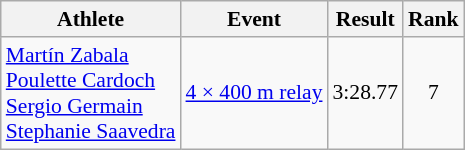<table class=wikitable style=font-size:90%;text-align:center>
<tr>
<th>Athlete</th>
<th>Event</th>
<th>Result</th>
<th>Rank</th>
</tr>
<tr>
<td align=left><a href='#'>Martín Zabala</a><br><a href='#'>Poulette Cardoch</a><br><a href='#'>Sergio Germain</a><br><a href='#'>Stephanie Saavedra</a></td>
<td align=left><a href='#'>4 × 400 m relay</a></td>
<td>3:28.77</td>
<td>7</td>
</tr>
</table>
